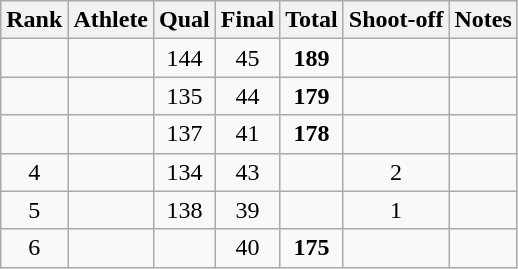<table class="wikitable sortable" style="text-align: center">
<tr>
<th>Rank</th>
<th>Athlete</th>
<th>Qual</th>
<th>Final</th>
<th>Total</th>
<th class="unsortable">Shoot-off</th>
<th class="unsortable">Notes</th>
</tr>
<tr>
<td></td>
<td align=left></td>
<td>144</td>
<td>45</td>
<td><strong>189</strong></td>
<td></td>
<td></td>
</tr>
<tr>
<td></td>
<td align=left></td>
<td>135</td>
<td>44</td>
<td><strong>179</strong></td>
<td></td>
<td></td>
</tr>
<tr>
<td></td>
<td align=left></td>
<td>137</td>
<td>41</td>
<td><strong>178</strong></td>
<td></td>
<td></td>
</tr>
<tr>
<td>4</td>
<td align=left></td>
<td>134</td>
<td>43</td>
<td></td>
<td>2</td>
<td></td>
</tr>
<tr>
<td>5</td>
<td align=left></td>
<td>138</td>
<td>39</td>
<td></td>
<td>1</td>
<td></td>
</tr>
<tr>
<td>6</td>
<td align=left></td>
<td></td>
<td>40</td>
<td><strong>175</strong></td>
<td></td>
<td></td>
</tr>
</table>
